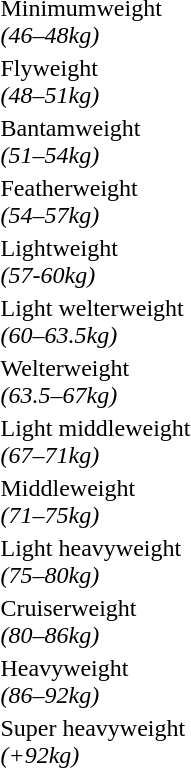<table>
<tr>
<td rowspan=2>Minimumweight<br><em>(46–48kg)</em></td>
<td rowspan=2></td>
<td rowspan=2></td>
<td></td>
</tr>
<tr>
<td></td>
</tr>
<tr>
<td rowspan=2>Flyweight<br><em>(48–51kg)</em></td>
<td rowspan=2></td>
<td rowspan=2></td>
<td></td>
</tr>
<tr>
<td></td>
</tr>
<tr>
<td rowspan=2>Bantamweight<br><em>(51–54kg)</em></td>
<td rowspan=2></td>
<td rowspan=2></td>
<td></td>
</tr>
<tr>
<td></td>
</tr>
<tr>
<td rowspan=2>Featherweight<br><em>(54–57kg)</em></td>
<td rowspan=2></td>
<td rowspan=2></td>
<td></td>
</tr>
<tr>
<td></td>
</tr>
<tr>
<td rowspan=2>Lightweight<br><em>(57-60kg)</em></td>
<td rowspan=2></td>
<td rowspan=2></td>
<td></td>
</tr>
<tr>
<td></td>
</tr>
<tr>
<td rowspan=2>Light welterweight<br><em>(60–63.5kg)</em></td>
<td rowspan=2></td>
<td rowspan=2></td>
<td></td>
</tr>
<tr>
<td></td>
</tr>
<tr>
<td rowspan=2>Welterweight<br><em>(63.5–67kg)</em></td>
<td rowspan=2></td>
<td rowspan=2></td>
<td></td>
</tr>
<tr>
<td></td>
</tr>
<tr>
<td rowspan=2>Light middleweight<br><em>(67–71kg)</em></td>
<td rowspan=2></td>
<td rowspan=2></td>
<td></td>
</tr>
<tr>
<td></td>
</tr>
<tr>
<td rowspan=2>Middleweight<br><em>(71–75kg)</em></td>
<td rowspan=2></td>
<td rowspan=2></td>
<td></td>
</tr>
<tr>
<td></td>
</tr>
<tr>
<td rowspan=2>Light heavyweight<br><em>(75–80kg)</em></td>
<td rowspan=2></td>
<td rowspan=2></td>
<td></td>
</tr>
<tr>
<td></td>
</tr>
<tr>
<td rowspan=2>Cruiserweight<br><em>(80–86kg)</em></td>
<td rowspan=2></td>
<td rowspan=2></td>
<td></td>
</tr>
<tr>
<td></td>
</tr>
<tr>
<td rowspan=2>Heavyweight<br><em>(86–92kg)</em></td>
<td rowspan=2></td>
<td rowspan=2></td>
<td></td>
</tr>
<tr>
<td></td>
</tr>
<tr>
<td rowspan=2>Super heavyweight<br><em>(+92kg)</em></td>
<td rowspan=2></td>
<td rowspan=2></td>
<td></td>
</tr>
<tr>
<td></td>
</tr>
</table>
